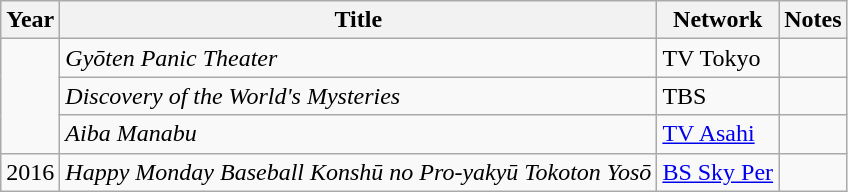<table class="wikitable">
<tr>
<th>Year</th>
<th>Title</th>
<th>Network</th>
<th>Notes</th>
</tr>
<tr>
<td rowspan="3"></td>
<td><em>Gyōten Panic Theater</em></td>
<td>TV Tokyo</td>
<td></td>
</tr>
<tr>
<td><em>Discovery of the World's Mysteries</em></td>
<td>TBS</td>
<td></td>
</tr>
<tr>
<td><em>Aiba Manabu</em></td>
<td><a href='#'>TV Asahi</a></td>
<td></td>
</tr>
<tr>
<td>2016</td>
<td><em>Happy Monday Baseball Konshū no Pro-yakyū Tokoton Yosō</em></td>
<td><a href='#'>BS Sky Per</a></td>
<td></td>
</tr>
</table>
